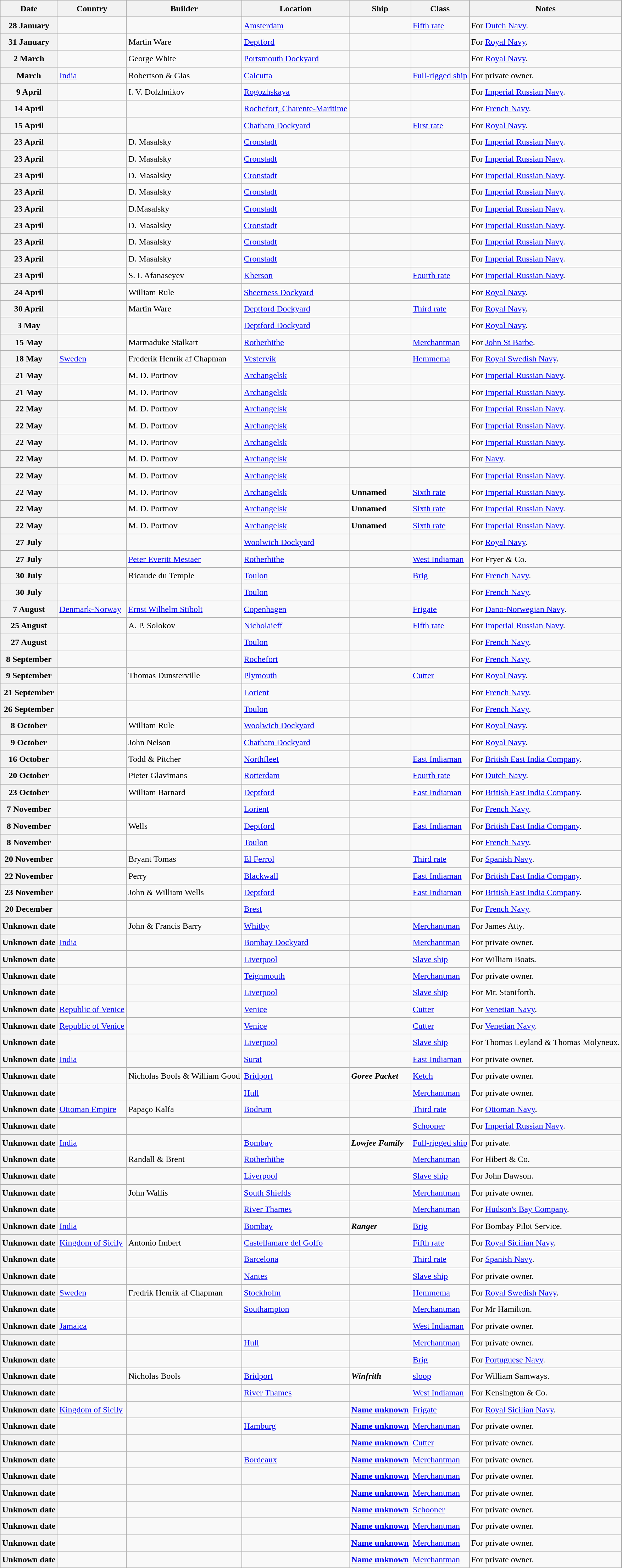<table class="wikitable sortable" style="font-size:1.00em; line-height:1.5em;">
<tr>
<th>Date</th>
<th>Country</th>
<th>Builder</th>
<th>Location</th>
<th>Ship</th>
<th>Class</th>
<th>Notes</th>
</tr>
<tr ---->
<th>28 January</th>
<td></td>
<td></td>
<td><a href='#'>Amsterdam</a></td>
<td><strong></strong></td>
<td><a href='#'>Fifth rate</a></td>
<td>For <a href='#'>Dutch Navy</a>.</td>
</tr>
<tr ---->
<th>31 January</th>
<td></td>
<td>Martin Ware</td>
<td><a href='#'>Deptford</a></td>
<td><strong></strong></td>
<td></td>
<td>For <a href='#'>Royal Navy</a>.</td>
</tr>
<tr ---->
<th>2 March</th>
<td></td>
<td>George White</td>
<td><a href='#'>Portsmouth Dockyard</a></td>
<td><strong></strong></td>
<td></td>
<td>For <a href='#'>Royal Navy</a>.</td>
</tr>
<tr ---->
<th>March</th>
<td> <a href='#'>India</a></td>
<td>Robertson & Glas</td>
<td><a href='#'>Calcutta</a></td>
<td><strong></strong></td>
<td><a href='#'>Full-rigged ship</a></td>
<td>For private owner.</td>
</tr>
<tr ---->
<th>9 April</th>
<td></td>
<td>I. V. Dolzhnikov</td>
<td><a href='#'>Rogozhskaya</a></td>
<td><strong></strong></td>
<td></td>
<td>For <a href='#'>Imperial Russian Navy</a>.</td>
</tr>
<tr ---->
<th>14 April</th>
<td></td>
<td></td>
<td><a href='#'>Rochefort, Charente-Maritime</a></td>
<td><strong></strong></td>
<td></td>
<td>For <a href='#'>French Navy</a>.</td>
</tr>
<tr ---->
<th>15 April</th>
<td></td>
<td></td>
<td><a href='#'>Chatham Dockyard</a></td>
<td><strong></strong></td>
<td><a href='#'>First rate</a></td>
<td>For <a href='#'>Royal Navy</a>.</td>
</tr>
<tr ---->
<th>23 April</th>
<td></td>
<td>D. Masalsky</td>
<td><a href='#'>Cronstadt</a></td>
<td><strong></strong></td>
<td></td>
<td>For <a href='#'>Imperial Russian Navy</a>.</td>
</tr>
<tr ---->
<th>23 April</th>
<td></td>
<td>D. Masalsky</td>
<td><a href='#'>Cronstadt</a></td>
<td><strong></strong></td>
<td></td>
<td>For <a href='#'>Imperial Russian Navy</a>.</td>
</tr>
<tr ---->
<th>23 April</th>
<td></td>
<td>D. Masalsky</td>
<td><a href='#'>Cronstadt</a></td>
<td><strong></strong></td>
<td></td>
<td>For <a href='#'>Imperial Russian Navy</a>.</td>
</tr>
<tr ---->
<th>23 April</th>
<td></td>
<td>D. Masalsky</td>
<td><a href='#'>Cronstadt</a></td>
<td><strong></strong></td>
<td></td>
<td>For <a href='#'>Imperial Russian Navy</a>.</td>
</tr>
<tr ---->
<th>23 April</th>
<td></td>
<td>D.Masalsky</td>
<td><a href='#'>Cronstadt</a></td>
<td><strong></strong></td>
<td></td>
<td>For <a href='#'>Imperial Russian Navy</a>.</td>
</tr>
<tr ---->
<th>23 April</th>
<td></td>
<td>D. Masalsky</td>
<td><a href='#'>Cronstadt</a></td>
<td><strong></strong></td>
<td></td>
<td>For <a href='#'>Imperial Russian Navy</a>.</td>
</tr>
<tr ---->
<th>23 April</th>
<td></td>
<td>D. Masalsky</td>
<td><a href='#'>Cronstadt</a></td>
<td><strong></strong></td>
<td></td>
<td>For <a href='#'>Imperial Russian Navy</a>.</td>
</tr>
<tr ---->
<th>23 April</th>
<td></td>
<td>D. Masalsky</td>
<td><a href='#'>Cronstadt</a></td>
<td><strong></strong></td>
<td></td>
<td>For <a href='#'>Imperial Russian Navy</a>.</td>
</tr>
<tr ---->
<th>23 April</th>
<td></td>
<td>S. I. Afanaseyev</td>
<td><a href='#'>Kherson</a></td>
<td><strong></strong></td>
<td><a href='#'>Fourth rate</a></td>
<td>For <a href='#'>Imperial Russian Navy</a>.</td>
</tr>
<tr ---->
<th>24 April</th>
<td></td>
<td>William Rule</td>
<td><a href='#'>Sheerness Dockyard</a></td>
<td><strong></strong></td>
<td></td>
<td>For <a href='#'>Royal Navy</a>.</td>
</tr>
<tr ---->
<th>30 April</th>
<td></td>
<td>Martin Ware</td>
<td><a href='#'>Deptford Dockyard</a></td>
<td><strong></strong></td>
<td><a href='#'>Third rate</a></td>
<td>For <a href='#'>Royal Navy</a>.</td>
</tr>
<tr ---->
<th>3 May</th>
<td></td>
<td></td>
<td><a href='#'>Deptford Dockyard</a></td>
<td><strong></strong></td>
<td></td>
<td>For <a href='#'>Royal Navy</a>.</td>
</tr>
<tr ---->
<th>15 May</th>
<td></td>
<td>Marmaduke Stalkart</td>
<td><a href='#'>Rotherhithe</a></td>
<td><strong></strong></td>
<td><a href='#'>Merchantman</a></td>
<td>For <a href='#'>John St Barbe</a>.</td>
</tr>
<tr ---->
<th>18 May</th>
<td>  <a href='#'>Sweden</a></td>
<td>Frederik Henrik af Chapman</td>
<td><a href='#'>Vestervik</a></td>
<td><strong></strong></td>
<td><a href='#'>Hemmema</a></td>
<td>For <a href='#'>Royal Swedish Navy</a>.</td>
</tr>
<tr ---->
<th>21 May</th>
<td></td>
<td>M. D. Portnov</td>
<td><a href='#'>Archangelsk</a></td>
<td><strong></strong></td>
<td></td>
<td>For <a href='#'>Imperial Russian Navy</a>.</td>
</tr>
<tr ---->
<th>21 May</th>
<td></td>
<td>M. D. Portnov</td>
<td><a href='#'>Archangelsk</a></td>
<td><strong></strong></td>
<td></td>
<td>For <a href='#'>Imperial Russian Navy</a>.</td>
</tr>
<tr ---->
<th>22 May</th>
<td></td>
<td>M. D. Portnov</td>
<td><a href='#'>Archangelsk</a></td>
<td><strong></strong></td>
<td></td>
<td>For <a href='#'>Imperial Russian Navy</a>.</td>
</tr>
<tr ---->
<th>22 May</th>
<td></td>
<td>M. D. Portnov</td>
<td><a href='#'>Archangelsk</a></td>
<td><strong></strong></td>
<td></td>
<td>For <a href='#'>Imperial Russian Navy</a>.</td>
</tr>
<tr ---->
<th>22 May</th>
<td></td>
<td>M. D. Portnov</td>
<td><a href='#'>Archangelsk</a></td>
<td><strong></strong></td>
<td></td>
<td>For <a href='#'>Imperial Russian Navy</a>.</td>
</tr>
<tr ---->
<th>22 May</th>
<td></td>
<td>M. D. Portnov</td>
<td><a href='#'>Archangelsk</a></td>
<td><strong></strong></td>
<td></td>
<td>For <a href='#'>Navy</a>.</td>
</tr>
<tr ---->
<th>22 May</th>
<td></td>
<td>M. D. Portnov</td>
<td><a href='#'>Archangelsk</a></td>
<td><strong></strong></td>
<td></td>
<td>For <a href='#'>Imperial Russian Navy</a>.</td>
</tr>
<tr ---->
<th>22 May</th>
<td></td>
<td>M. D. Portnov</td>
<td><a href='#'>Archangelsk</a></td>
<td><strong>Unnamed</strong></td>
<td><a href='#'>Sixth rate</a></td>
<td>For <a href='#'>Imperial Russian Navy</a>.</td>
</tr>
<tr ---->
<th>22 May</th>
<td></td>
<td>M. D. Portnov</td>
<td><a href='#'>Archangelsk</a></td>
<td><strong>Unnamed</strong></td>
<td><a href='#'>Sixth rate</a></td>
<td>For <a href='#'>Imperial Russian Navy</a>.</td>
</tr>
<tr ---->
<th>22 May</th>
<td></td>
<td>M. D. Portnov</td>
<td><a href='#'>Archangelsk</a></td>
<td><strong>Unnamed</strong></td>
<td><a href='#'>Sixth rate</a></td>
<td>For <a href='#'>Imperial Russian Navy</a>.</td>
</tr>
<tr ---->
<th>27 July</th>
<td></td>
<td></td>
<td><a href='#'>Woolwich Dockyard</a></td>
<td><strong></strong></td>
<td></td>
<td>For <a href='#'>Royal Navy</a>.</td>
</tr>
<tr ---->
<th>27 July</th>
<td></td>
<td><a href='#'>Peter Everitt Mestaer</a></td>
<td><a href='#'>Rotherhithe</a></td>
<td><strong></strong></td>
<td><a href='#'>West Indiaman</a></td>
<td>For Fryer & Co.</td>
</tr>
<tr ---->
<th>30 July</th>
<td></td>
<td>Ricaude du Temple</td>
<td><a href='#'>Toulon</a></td>
<td><strong></strong></td>
<td><a href='#'>Brig</a></td>
<td>For <a href='#'>French Navy</a>.</td>
</tr>
<tr ---->
<th>30 July</th>
<td></td>
<td></td>
<td><a href='#'>Toulon</a></td>
<td><strong></strong></td>
<td></td>
<td>For <a href='#'>French Navy</a>.</td>
</tr>
<tr ---->
<th>7 August</th>
<td> <a href='#'>Denmark-Norway</a></td>
<td><a href='#'>Ernst Wilhelm Stibolt</a></td>
<td><a href='#'>Copenhagen</a></td>
<td><strong></strong></td>
<td><a href='#'>Frigate</a></td>
<td>For <a href='#'>Dano-Norwegian Navy</a>.</td>
</tr>
<tr ---->
<th>25 August</th>
<td></td>
<td>A. P. Solokov</td>
<td><a href='#'>Nicholaieff</a></td>
<td><strong></strong></td>
<td><a href='#'>Fifth rate</a></td>
<td>For <a href='#'>Imperial Russian Navy</a>.</td>
</tr>
<tr ---->
<th>27 August</th>
<td></td>
<td></td>
<td><a href='#'>Toulon</a></td>
<td><strong></strong></td>
<td></td>
<td>For <a href='#'>French Navy</a>.</td>
</tr>
<tr ---->
<th>8 September</th>
<td></td>
<td></td>
<td><a href='#'>Rochefort</a></td>
<td><strong></strong></td>
<td></td>
<td>For <a href='#'>French Navy</a>.</td>
</tr>
<tr ---->
<th>9 September</th>
<td></td>
<td>Thomas Dunsterville</td>
<td><a href='#'>Plymouth</a></td>
<td><strong></strong></td>
<td><a href='#'>Cutter</a></td>
<td>For <a href='#'>Royal Navy</a>.</td>
</tr>
<tr ---->
<th>21 September</th>
<td></td>
<td></td>
<td><a href='#'>Lorient</a></td>
<td><strong></strong></td>
<td></td>
<td>For <a href='#'>French Navy</a>.</td>
</tr>
<tr ---->
<th>26 September</th>
<td></td>
<td></td>
<td><a href='#'>Toulon</a></td>
<td><strong></strong></td>
<td></td>
<td>For <a href='#'>French Navy</a>.</td>
</tr>
<tr ---->
<th>8 October</th>
<td></td>
<td>William Rule</td>
<td><a href='#'>Woolwich Dockyard</a></td>
<td><strong></strong></td>
<td></td>
<td>For <a href='#'>Royal Navy</a>.</td>
</tr>
<tr ---->
<th>9 October</th>
<td></td>
<td>John Nelson</td>
<td><a href='#'>Chatham Dockyard</a></td>
<td><strong></strong></td>
<td></td>
<td>For <a href='#'>Royal Navy</a>.</td>
</tr>
<tr ---->
<th>16 October</th>
<td></td>
<td>Todd & Pitcher</td>
<td><a href='#'>Northfleet</a></td>
<td><strong></strong></td>
<td><a href='#'>East Indiaman</a></td>
<td>For <a href='#'>British East India Company</a>.</td>
</tr>
<tr ---->
<th>20 October</th>
<td></td>
<td>Pieter Glavimans</td>
<td><a href='#'>Rotterdam</a></td>
<td><strong></strong></td>
<td><a href='#'>Fourth rate</a></td>
<td>For <a href='#'>Dutch Navy</a>.</td>
</tr>
<tr ---->
<th>23 October</th>
<td></td>
<td>William Barnard</td>
<td><a href='#'>Deptford</a></td>
<td><strong></strong></td>
<td><a href='#'>East Indiaman</a></td>
<td>For <a href='#'>British East India Company</a>.</td>
</tr>
<tr ---->
<th>7 November</th>
<td></td>
<td></td>
<td><a href='#'>Lorient</a></td>
<td><strong></strong></td>
<td></td>
<td>For <a href='#'>French Navy</a>.</td>
</tr>
<tr ---->
<th>8 November</th>
<td></td>
<td>Wells</td>
<td><a href='#'>Deptford</a></td>
<td><strong></strong></td>
<td><a href='#'>East Indiaman</a></td>
<td>For <a href='#'>British East India Company</a>.</td>
</tr>
<tr ---->
<th>8 November</th>
<td></td>
<td></td>
<td><a href='#'>Toulon</a></td>
<td><strong></strong></td>
<td></td>
<td>For <a href='#'>French Navy</a>.</td>
</tr>
<tr ---->
<th>20 November</th>
<td></td>
<td>Bryant Tomas</td>
<td><a href='#'>El Ferrol</a></td>
<td><strong></strong></td>
<td><a href='#'>Third rate</a></td>
<td>For <a href='#'>Spanish Navy</a>.</td>
</tr>
<tr ---->
<th>22 November</th>
<td></td>
<td>Perry</td>
<td><a href='#'>Blackwall</a></td>
<td><strong></strong></td>
<td><a href='#'>East Indiaman</a></td>
<td>For <a href='#'>British East India Company</a>.</td>
</tr>
<tr ---->
<th>23 November</th>
<td></td>
<td>John & William Wells</td>
<td><a href='#'>Deptford</a></td>
<td><strong></strong></td>
<td><a href='#'>East Indiaman</a></td>
<td>For <a href='#'>British East India Company</a>.</td>
</tr>
<tr ---->
<th>20 December</th>
<td></td>
<td></td>
<td><a href='#'>Brest</a></td>
<td><strong></strong></td>
<td></td>
<td>For <a href='#'>French Navy</a>.</td>
</tr>
<tr ---->
<th>Unknown date</th>
<td></td>
<td>John & Francis Barry</td>
<td><a href='#'>Whitby</a></td>
<td><strong></strong></td>
<td><a href='#'>Merchantman</a></td>
<td>For James Atty.</td>
</tr>
<tr ---->
<th>Unknown date</th>
<td> <a href='#'>India</a></td>
<td></td>
<td><a href='#'>Bombay Dockyard</a></td>
<td><strong></strong></td>
<td><a href='#'>Merchantman</a></td>
<td>For private owner.</td>
</tr>
<tr ---->
<th>Unknown date</th>
<td></td>
<td></td>
<td><a href='#'>Liverpool</a></td>
<td><strong></strong></td>
<td><a href='#'>Slave ship</a></td>
<td>For William Boats.</td>
</tr>
<tr ---->
<th>Unknown date</th>
<td></td>
<td></td>
<td><a href='#'>Teignmouth</a></td>
<td><strong></strong></td>
<td><a href='#'>Merchantman</a></td>
<td>For private owner.</td>
</tr>
<tr ---->
<th>Unknown date</th>
<td></td>
<td></td>
<td><a href='#'>Liverpool</a></td>
<td><strong></strong></td>
<td><a href='#'>Slave ship</a></td>
<td>For Mr. Staniforth.</td>
</tr>
<tr ---->
<th>Unknown date</th>
<td> <a href='#'>Republic of Venice</a></td>
<td></td>
<td><a href='#'>Venice</a></td>
<td><strong></strong></td>
<td><a href='#'>Cutter</a></td>
<td>For <a href='#'>Venetian Navy</a>.</td>
</tr>
<tr ---->
<th>Unknown date</th>
<td> <a href='#'>Republic of Venice</a></td>
<td></td>
<td><a href='#'>Venice</a></td>
<td><strong></strong></td>
<td><a href='#'>Cutter</a></td>
<td>For <a href='#'>Venetian Navy</a>.</td>
</tr>
<tr ---->
<th>Unknown date</th>
<td></td>
<td></td>
<td><a href='#'>Liverpool</a></td>
<td><strong></strong></td>
<td><a href='#'>Slave ship</a></td>
<td>For Thomas Leyland & Thomas Molyneux.</td>
</tr>
<tr ---->
<th>Unknown date</th>
<td> <a href='#'>India</a></td>
<td></td>
<td><a href='#'>Surat</a></td>
<td><strong></strong></td>
<td><a href='#'>East Indiaman</a></td>
<td>For private owner.</td>
</tr>
<tr ---->
<th>Unknown date</th>
<td></td>
<td>Nicholas Bools & William Good</td>
<td><a href='#'>Bridport</a></td>
<td><strong><em>Goree Packet</em></strong></td>
<td><a href='#'>Ketch</a></td>
<td>For private owner.</td>
</tr>
<tr ---->
<th>Unknown date</th>
<td></td>
<td></td>
<td><a href='#'>Hull</a></td>
<td><strong></strong></td>
<td><a href='#'>Merchantman</a></td>
<td>For private owner.</td>
</tr>
<tr ---->
<th>Unknown date</th>
<td> <a href='#'>Ottoman Empire</a></td>
<td>Papaço Kalfa</td>
<td><a href='#'>Bodrum</a></td>
<td><strong></strong></td>
<td><a href='#'>Third rate</a></td>
<td>For <a href='#'>Ottoman Navy</a>.</td>
</tr>
<tr ---->
<th>Unknown date</th>
<td></td>
<td></td>
<td></td>
<td><strong></strong></td>
<td><a href='#'>Schooner</a></td>
<td>For <a href='#'>Imperial Russian Navy</a>.</td>
</tr>
<tr ---->
<th>Unknown date</th>
<td> <a href='#'>India</a></td>
<td></td>
<td><a href='#'>Bombay</a></td>
<td><strong><em>Lowjee Family</em></strong></td>
<td><a href='#'>Full-rigged ship</a></td>
<td>For private.</td>
</tr>
<tr ---->
<th>Unknown date</th>
<td></td>
<td>Randall & Brent</td>
<td><a href='#'>Rotherhithe</a></td>
<td><strong></strong></td>
<td><a href='#'>Merchantman</a></td>
<td>For Hibert & Co.</td>
</tr>
<tr ---->
<th>Unknown date</th>
<td></td>
<td></td>
<td><a href='#'>Liverpool</a></td>
<td><strong></strong></td>
<td><a href='#'>Slave ship</a></td>
<td>For John Dawson.</td>
</tr>
<tr ---->
<th>Unknown date</th>
<td></td>
<td>John Wallis</td>
<td><a href='#'>South Shields</a></td>
<td><strong></strong></td>
<td><a href='#'>Merchantman</a></td>
<td>For private owner.</td>
</tr>
<tr ---->
<th>Unknown date</th>
<td></td>
<td></td>
<td><a href='#'>River Thames</a></td>
<td><strong></strong></td>
<td><a href='#'>Merchantman</a></td>
<td>For <a href='#'>Hudson's Bay Company</a>.</td>
</tr>
<tr ---->
<th>Unknown date</th>
<td> <a href='#'>India</a></td>
<td></td>
<td><a href='#'>Bombay</a></td>
<td><strong><em>Ranger</em></strong></td>
<td><a href='#'>Brig</a></td>
<td>For Bombay Pilot Service.</td>
</tr>
<tr ---->
<th>Unknown date</th>
<td> <a href='#'>Kingdom of Sicily</a></td>
<td>Antonio Imbert</td>
<td><a href='#'>Castellamare del Golfo</a></td>
<td><strong></strong></td>
<td><a href='#'>Fifth rate</a></td>
<td>For <a href='#'>Royal Sicilian Navy</a>.</td>
</tr>
<tr ---->
<th>Unknown date</th>
<td></td>
<td></td>
<td><a href='#'>Barcelona</a></td>
<td><strong></strong></td>
<td><a href='#'>Third rate</a></td>
<td>For <a href='#'>Spanish Navy</a>.</td>
</tr>
<tr ---->
<th>Unknown date</th>
<td></td>
<td></td>
<td><a href='#'>Nantes</a></td>
<td><strong></strong></td>
<td><a href='#'>Slave ship</a></td>
<td>For private owner.</td>
</tr>
<tr ---->
<th>Unknown date</th>
<td> <a href='#'>Sweden</a></td>
<td>Fredrik Henrik af Chapman</td>
<td><a href='#'>Stockholm</a></td>
<td><strong></strong></td>
<td><a href='#'>Hemmema</a></td>
<td>For <a href='#'>Royal Swedish Navy</a>.</td>
</tr>
<tr ---->
<th>Unknown date</th>
<td></td>
<td></td>
<td><a href='#'>Southampton</a></td>
<td><strong></strong></td>
<td><a href='#'>Merchantman</a></td>
<td>For Mr Hamilton.</td>
</tr>
<tr ---->
<th>Unknown date</th>
<td> <a href='#'>Jamaica</a></td>
<td></td>
<td></td>
<td><strong></strong></td>
<td><a href='#'>West Indiaman</a></td>
<td>For private owner.</td>
</tr>
<tr ---->
<th>Unknown date</th>
<td></td>
<td></td>
<td><a href='#'>Hull</a></td>
<td><strong></strong></td>
<td><a href='#'>Merchantman</a></td>
<td>For private owner.</td>
</tr>
<tr ---->
<th>Unknown date</th>
<td></td>
<td></td>
<td></td>
<td><strong></strong></td>
<td><a href='#'>Brig</a></td>
<td>For <a href='#'>Portuguese Navy</a>.</td>
</tr>
<tr ---->
<th>Unknown date</th>
<td></td>
<td>Nicholas Bools</td>
<td><a href='#'>Bridport</a></td>
<td><strong><em>Winfrith</em></strong></td>
<td><a href='#'>sloop</a></td>
<td>For William Samways.</td>
</tr>
<tr ---->
<th>Unknown date</th>
<td></td>
<td></td>
<td><a href='#'>River Thames</a></td>
<td><strong></strong></td>
<td><a href='#'>West Indiaman</a></td>
<td>For Kensington & Co.</td>
</tr>
<tr ---->
<th>Unknown date</th>
<td> <a href='#'>Kingdom of Sicily</a></td>
<td></td>
<td></td>
<td><strong><a href='#'>Name unknown</a></strong></td>
<td><a href='#'>Frigate</a></td>
<td>For <a href='#'>Royal Sicilian Navy</a>.</td>
</tr>
<tr ---->
<th>Unknown date</th>
<td></td>
<td></td>
<td><a href='#'>Hamburg</a></td>
<td><strong><a href='#'>Name unknown</a></strong></td>
<td><a href='#'>Merchantman</a></td>
<td>For private owner.</td>
</tr>
<tr ---->
<th>Unknown date</th>
<td></td>
<td></td>
<td></td>
<td><strong><a href='#'>Name unknown</a></strong></td>
<td><a href='#'>Cutter</a></td>
<td>For private owner.</td>
</tr>
<tr ---->
<th>Unknown date</th>
<td></td>
<td></td>
<td><a href='#'>Bordeaux</a></td>
<td><strong><a href='#'>Name unknown</a></strong></td>
<td><a href='#'>Merchantman</a></td>
<td>For private owner.</td>
</tr>
<tr ---->
<th>Unknown date</th>
<td></td>
<td></td>
<td></td>
<td><strong><a href='#'>Name unknown</a></strong></td>
<td><a href='#'>Merchantman</a></td>
<td>For private owner.</td>
</tr>
<tr ---->
<th>Unknown date</th>
<td></td>
<td></td>
<td></td>
<td><strong><a href='#'>Name unknown</a></strong></td>
<td><a href='#'>Merchantman</a></td>
<td>For private owner.</td>
</tr>
<tr ---->
<th>Unknown date</th>
<td></td>
<td></td>
<td></td>
<td><strong><a href='#'>Name unknown</a></strong></td>
<td><a href='#'>Schooner</a></td>
<td>For private owner.</td>
</tr>
<tr ---->
<th>Unknown date</th>
<td></td>
<td></td>
<td></td>
<td><strong><a href='#'>Name unknown</a></strong></td>
<td><a href='#'>Merchantman</a></td>
<td>For private owner.</td>
</tr>
<tr ---->
<th>Unknown date</th>
<td></td>
<td></td>
<td></td>
<td><strong><a href='#'>Name unknown</a></strong></td>
<td><a href='#'>Merchantman</a></td>
<td>For private owner.</td>
</tr>
<tr ---->
<th>Unknown date</th>
<td></td>
<td></td>
<td></td>
<td><strong><a href='#'>Name unknown</a></strong></td>
<td><a href='#'>Merchantman</a></td>
<td>For private owner.</td>
</tr>
</table>
